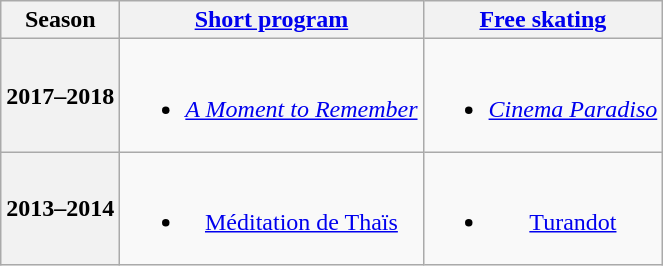<table class=wikitable style=text-align:center>
<tr>
<th>Season</th>
<th><a href='#'>Short program</a></th>
<th><a href='#'>Free skating</a></th>
</tr>
<tr>
<th>2017–2018 <br> </th>
<td><br><ul><li><em><a href='#'>A Moment to Remember</a></em> <br></li></ul></td>
<td><br><ul><li><em><a href='#'>Cinema Paradiso</a></em> <br></li></ul></td>
</tr>
<tr>
<th>2013–2014 <br> </th>
<td><br><ul><li><a href='#'>Méditation de Thaïs</a> <br></li></ul></td>
<td><br><ul><li><a href='#'>Turandot</a> <br></li></ul></td>
</tr>
</table>
